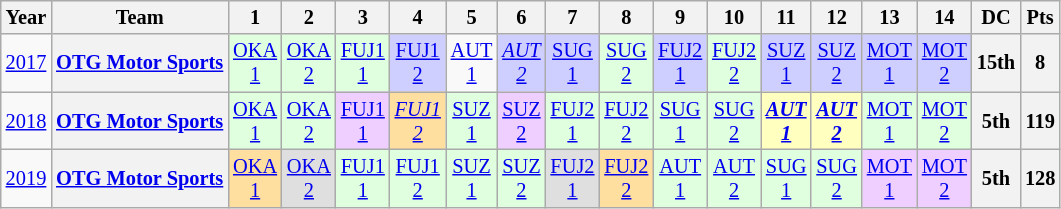<table class="wikitable" style="text-align:center; font-size:85%">
<tr>
<th>Year</th>
<th>Team</th>
<th>1</th>
<th>2</th>
<th>3</th>
<th>4</th>
<th>5</th>
<th>6</th>
<th>7</th>
<th>8</th>
<th>9</th>
<th>10</th>
<th>11</th>
<th>12</th>
<th>13</th>
<th>14</th>
<th>DC</th>
<th>Pts</th>
</tr>
<tr>
<td><a href='#'>2017</a></td>
<th nowrap><a href='#'>OTG Motor Sports</a></th>
<td style="background:#DFFFDF"><a href='#'>OKA<br>1</a><br></td>
<td style="background:#DFFFDF"><a href='#'>OKA<br>2</a><br></td>
<td style="background:#DFFFDF"><a href='#'>FUJ1<br>1</a><br></td>
<td style="background:#CFCFFF"><a href='#'>FUJ1<br>2</a><br></td>
<td style="background:#"><a href='#'>AUT<br>1</a><br></td>
<td style="background:#CFCFFF"><em><a href='#'>AUT<br>2</a><br></em></td>
<td style="background:#CFCFFF"><a href='#'>SUG<br>1</a><br></td>
<td style="background:#DFFFDF"><a href='#'>SUG<br>2</a><br></td>
<td style="background:#CFCFFF"><a href='#'>FUJ2<br>1</a><br></td>
<td style="background:#DFFFDF"><a href='#'>FUJ2<br>2</a><br></td>
<td style="background:#CFCFFF"><a href='#'>SUZ<br>1</a><br></td>
<td style="background:#CFCFFF"><a href='#'>SUZ<br>2</a><br></td>
<td style="background:#CFCFFF"><a href='#'>MOT<br>1</a><br></td>
<td style="background:#CFCFFF"><a href='#'>MOT<br>2</a><br></td>
<th>15th</th>
<th>8</th>
</tr>
<tr>
<td><a href='#'>2018</a></td>
<th nowrap><a href='#'>OTG Motor Sports</a></th>
<td style="background:#dfffdf;"><a href='#'>OKA<br>1</a><br></td>
<td style="background:#dfffdf;"><a href='#'>OKA<br>2</a><br></td>
<td style="background:#efcfff;"><a href='#'>FUJ1<br>1</a><br></td>
<td style="background:#ffdf9f;"><em><a href='#'>FUJ1<br>2</a><br></em></td>
<td style="background:#dfffdf;"><a href='#'>SUZ<br>1</a><br></td>
<td style="background:#efcfff;"><a href='#'>SUZ<br>2</a><br></td>
<td style="background:#dfffdf;"><a href='#'>FUJ2<br>1</a><br></td>
<td style="background:#dfffdf;"><a href='#'>FUJ2<br>2</a><br></td>
<td style="background:#dfffdf;"><a href='#'>SUG<br>1</a><br></td>
<td style="background:#dfffdf;"><a href='#'>SUG<br>2</a><br></td>
<td style="background:#ffffbf;"><strong><em><a href='#'>AUT<br>1</a><br></em></strong></td>
<td style="background:#ffffbf;"><strong><em><a href='#'>AUT<br>2</a><br></em></strong></td>
<td style="background:#dfffdf;"><a href='#'>MOT<br>1</a><br></td>
<td style="background:#dfffdf;"><a href='#'>MOT<br>2</a><br></td>
<th>5th</th>
<th>119</th>
</tr>
<tr>
<td><a href='#'>2019</a></td>
<th><a href='#'>OTG Motor Sports</a></th>
<td style="background:#ffdf9f;"><a href='#'>OKA<br>1</a><br></td>
<td style="background:#dfdfdf;"><a href='#'>OKA<br>2</a><br></td>
<td style="background:#dfffdf;"><a href='#'>FUJ1<br>1</a><br></td>
<td style="background:#dfffdf;"><a href='#'>FUJ1<br>2</a><br></td>
<td style="background:#dfffdf;"><a href='#'>SUZ<br>1</a><br></td>
<td style="background:#dfffdf;"><a href='#'>SUZ<br>2</a><br></td>
<td style="background:#dfdfdf;"><a href='#'>FUJ2<br>1</a><br></td>
<td style="background:#ffdf9f;"><a href='#'>FUJ2<br>2</a><br></td>
<td style="background:#dfffdf;"><a href='#'>AUT<br>1</a><br></td>
<td style="background:#dfffdf;"><a href='#'>AUT<br>2</a><br></td>
<td style="background:#dfffdf;"><a href='#'>SUG<br>1</a><br></td>
<td style="background:#dfffdf;"><a href='#'>SUG<br>2</a><br></td>
<td style="background:#efcfff;"><a href='#'>MOT<br>1</a><br></td>
<td style="background:#efcfff;"><a href='#'>MOT<br>2</a><br></td>
<th>5th</th>
<th>128</th>
</tr>
</table>
